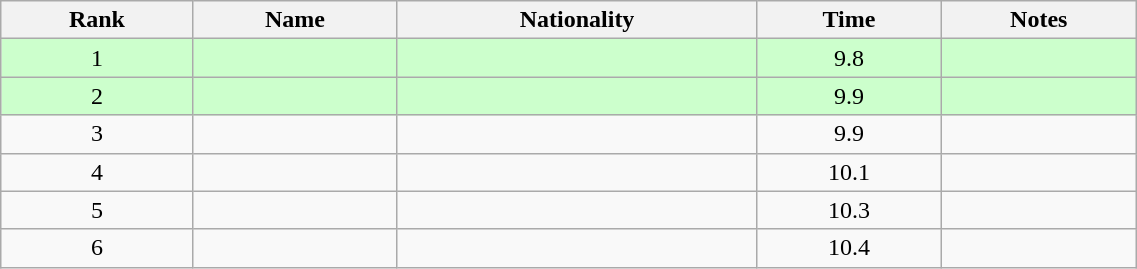<table class="wikitable sortable" style="text-align:center; width: 60%">
<tr>
<th>Rank</th>
<th>Name</th>
<th>Nationality</th>
<th>Time</th>
<th>Notes</th>
</tr>
<tr bgcolor=ccffcc>
<td>1</td>
<td align=left></td>
<td align=left></td>
<td>9.8</td>
<td></td>
</tr>
<tr bgcolor=ccffcc>
<td>2</td>
<td align=left></td>
<td align=left></td>
<td>9.9</td>
<td></td>
</tr>
<tr>
<td>3</td>
<td align=left></td>
<td align=left></td>
<td>9.9</td>
<td></td>
</tr>
<tr>
<td>4</td>
<td align=left></td>
<td align=left></td>
<td>10.1</td>
<td></td>
</tr>
<tr>
<td>5</td>
<td align=left></td>
<td align=left></td>
<td>10.3</td>
<td></td>
</tr>
<tr>
<td>6</td>
<td align=left></td>
<td align=left></td>
<td>10.4</td>
<td></td>
</tr>
</table>
